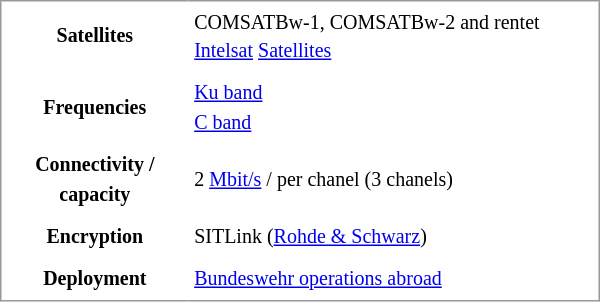<table border="0" cellspacing="0" cellpadding="4" style="float:right; margin:0 0 .5em 1em; width:400px; background:#fff; border-collapse:collapse; border:1px solid #999; font-size:smaller; line-height:1.5;" summary="Infobox SATCOMBW">
<tr style="text-align:center; color:#fff; background:#669; font-size:larger;">
</tr>
<tr>
<th>Satellites</th>
<td>COMSATBw-1, COMSATBw-2 and rentet <a href='#'>Intelsat</a> <a href='#'>Satellites</a></td>
</tr>
<tr>
<th>Frequencies</th>
<td><a href='#'>Ku band</a><br><a href='#'>C band</a></td>
</tr>
<tr>
<th>Connectivity / capacity</th>
<td>2 <a href='#'>Mbit/s</a> / per chanel (3 chanels)</td>
</tr>
<tr>
<th>Encryption</th>
<td>SITLink (<a href='#'>Rohde & Schwarz</a>)</td>
</tr>
<tr>
<th>Deployment</th>
<td><a href='#'>Bundeswehr operations abroad</a></td>
</tr>
</table>
